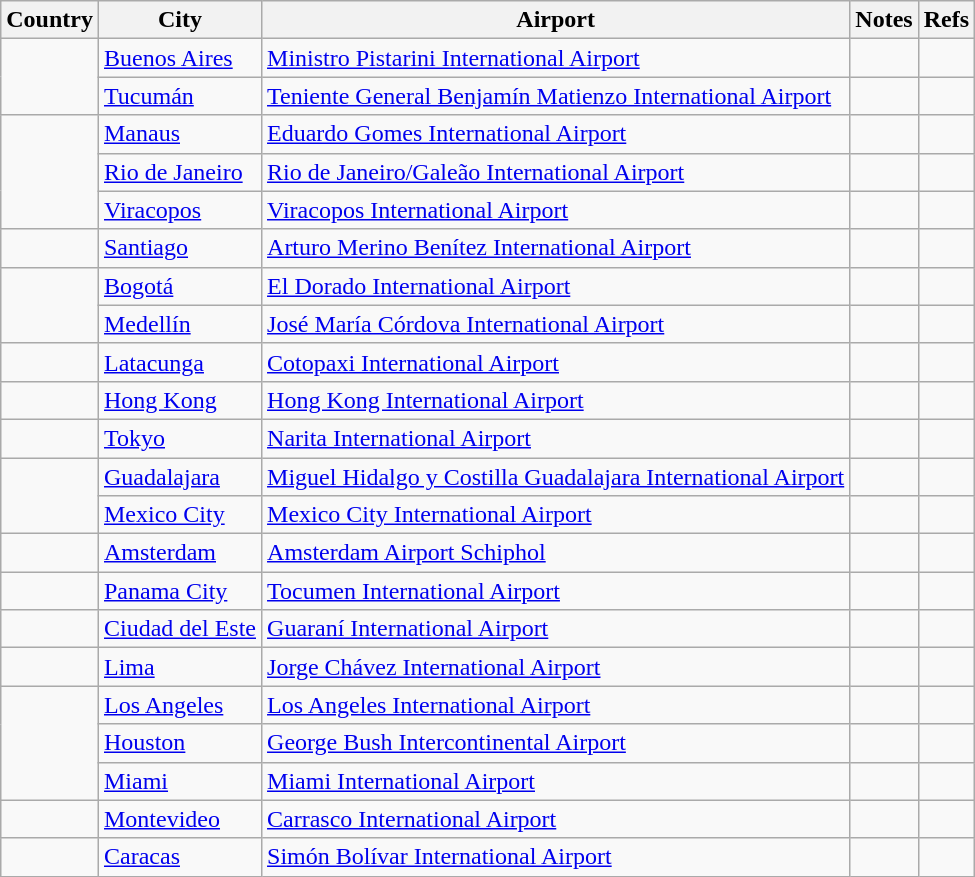<table class="sortable wikitable">
<tr>
<th>Country</th>
<th>City</th>
<th>Airport</th>
<th>Notes</th>
<th class="unsortable">Refs</th>
</tr>
<tr>
<td rowspan=2></td>
<td><a href='#'>Buenos Aires</a></td>
<td><a href='#'>Ministro Pistarini International Airport</a></td>
<td></td>
<td></td>
</tr>
<tr>
<td><a href='#'>Tucumán</a></td>
<td><a href='#'>Teniente General Benjamín Matienzo International Airport</a></td>
<td align=center></td>
<td></td>
</tr>
<tr>
<td rowspan=3></td>
<td><a href='#'>Manaus</a></td>
<td><a href='#'>Eduardo Gomes International Airport</a></td>
<td align=center></td>
<td></td>
</tr>
<tr>
<td><a href='#'>Rio de Janeiro</a></td>
<td><a href='#'>Rio de Janeiro/Galeão International Airport</a></td>
<td align=center></td>
<td></td>
</tr>
<tr>
<td><a href='#'>Viracopos</a></td>
<td><a href='#'>Viracopos International Airport</a></td>
<td align=center></td>
<td></td>
</tr>
<tr>
<td></td>
<td><a href='#'>Santiago</a></td>
<td><a href='#'>Arturo Merino Benítez International Airport</a></td>
<td></td>
<td></td>
</tr>
<tr>
<td rowspan=2></td>
<td><a href='#'>Bogotá</a></td>
<td><a href='#'>El Dorado International Airport</a></td>
<td></td>
<td></td>
</tr>
<tr>
<td><a href='#'>Medellín</a></td>
<td><a href='#'>José María Córdova International Airport</a></td>
<td></td>
<td></td>
</tr>
<tr>
<td></td>
<td><a href='#'>Latacunga</a></td>
<td><a href='#'>Cotopaxi International Airport</a></td>
<td align=center></td>
<td></td>
</tr>
<tr>
<td></td>
<td><a href='#'>Hong Kong</a></td>
<td><a href='#'>Hong Kong International Airport</a></td>
<td align=center></td>
<td></td>
</tr>
<tr>
<td></td>
<td><a href='#'>Tokyo</a></td>
<td><a href='#'>Narita International Airport</a></td>
<td align=center></td>
<td></td>
</tr>
<tr>
<td rowspan=2></td>
<td><a href='#'>Guadalajara</a></td>
<td><a href='#'>Miguel Hidalgo y Costilla Guadalajara International Airport</a></td>
<td align=center></td>
<td></td>
</tr>
<tr>
<td><a href='#'>Mexico City</a></td>
<td><a href='#'>Mexico City International Airport</a></td>
<td align=center></td>
<td></td>
</tr>
<tr>
<td></td>
<td><a href='#'>Amsterdam</a></td>
<td><a href='#'>Amsterdam Airport Schiphol</a></td>
<td></td>
<td></td>
</tr>
<tr>
<td></td>
<td><a href='#'>Panama City</a></td>
<td><a href='#'>Tocumen International Airport</a></td>
<td align=center></td>
<td></td>
</tr>
<tr>
<td></td>
<td><a href='#'>Ciudad del Este</a></td>
<td><a href='#'>Guaraní International Airport</a></td>
<td align=center></td>
<td></td>
</tr>
<tr>
<td></td>
<td><a href='#'>Lima</a></td>
<td><a href='#'>Jorge Chávez International Airport</a></td>
<td></td>
<td></td>
</tr>
<tr>
<td rowspan=3></td>
<td><a href='#'>Los Angeles</a></td>
<td><a href='#'>Los Angeles International Airport</a></td>
<td align=center></td>
<td></td>
</tr>
<tr>
<td><a href='#'>Houston</a></td>
<td><a href='#'>George Bush Intercontinental Airport</a></td>
<td align=center></td>
<td></td>
</tr>
<tr>
<td><a href='#'>Miami</a></td>
<td><a href='#'>Miami International Airport</a></td>
<td></td>
<td></td>
</tr>
<tr>
<td></td>
<td><a href='#'>Montevideo</a></td>
<td><a href='#'>Carrasco International Airport</a></td>
<td align=center></td>
<td></td>
</tr>
<tr>
<td></td>
<td><a href='#'>Caracas</a></td>
<td><a href='#'>Simón Bolívar International Airport</a></td>
<td align=center></td>
<td></td>
</tr>
</table>
